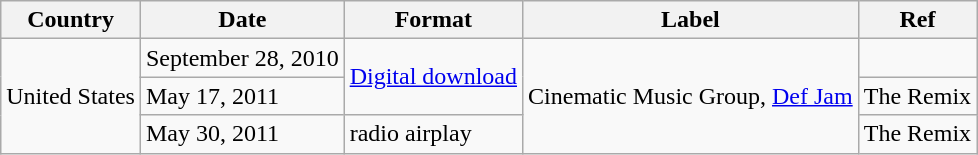<table class="wikitable">
<tr>
<th>Country</th>
<th>Date</th>
<th>Format</th>
<th>Label</th>
<th>Ref</th>
</tr>
<tr>
<td rowspan="3">United States</td>
<td>September 28, 2010</td>
<td rowspan="2"><a href='#'>Digital download</a></td>
<td rowspan="3">Cinematic Music Group, <a href='#'>Def Jam</a></td>
<td></td>
</tr>
<tr>
<td>May 17, 2011</td>
<td>The Remix</td>
</tr>
<tr>
<td>May 30, 2011</td>
<td>radio airplay</td>
<td>The Remix</td>
</tr>
</table>
